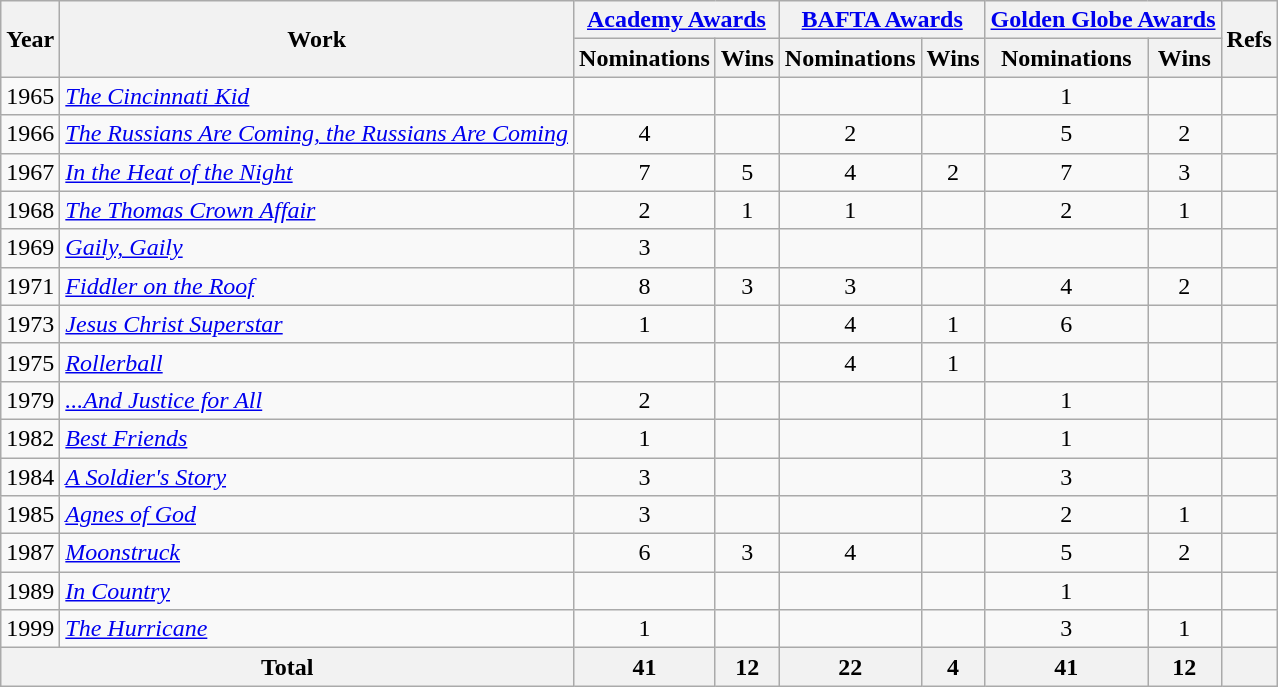<table class="wikitable ">
<tr>
<th rowspan="2">Year</th>
<th rowspan="2">Work</th>
<th colspan="2" style="text-align:center;" with="160"><a href='#'>Academy Awards</a></th>
<th colspan="2" style="text-align:center;" with="160"><a href='#'>BAFTA Awards</a></th>
<th colspan="2" style="text-align:center;" with="160"><a href='#'>Golden Globe Awards</a></th>
<th rowspan="2">Refs</th>
</tr>
<tr>
<th>Nominations</th>
<th>Wins</th>
<th>Nominations</th>
<th>Wins</th>
<th>Nominations</th>
<th>Wins</th>
</tr>
<tr>
<td>1965</td>
<td><em><a href='#'>The Cincinnati Kid</a></em></td>
<td></td>
<td></td>
<td></td>
<td></td>
<td style="text-align:center;">1</td>
<td></td>
<td style="text-align:center;"></td>
</tr>
<tr>
<td>1966</td>
<td><em><a href='#'>The Russians Are Coming, the Russians Are Coming</a></em></td>
<td style="text-align:center;">4</td>
<td></td>
<td style="text-align:center;">2</td>
<td></td>
<td style="text-align:center;">5</td>
<td style="text-align:center;">2</td>
<td style="text-align:center;"></td>
</tr>
<tr>
<td>1967</td>
<td><em><a href='#'>In the Heat of the Night</a></em></td>
<td style="text-align:center;">7</td>
<td style="text-align:center;">5</td>
<td style="text-align:center;">4</td>
<td style="text-align:center;">2</td>
<td style="text-align:center;">7</td>
<td style="text-align:center;">3</td>
<td style="text-align:center;"></td>
</tr>
<tr>
<td>1968</td>
<td><em><a href='#'>The Thomas Crown Affair</a></em></td>
<td style="text-align:center;">2</td>
<td style="text-align:center;">1</td>
<td style="text-align:center;">1</td>
<td></td>
<td style="text-align:center;">2</td>
<td style="text-align:center;">1</td>
<td style="text-align:center;"></td>
</tr>
<tr>
<td>1969</td>
<td><em><a href='#'>Gaily, Gaily</a></em></td>
<td style="text-align:center;">3</td>
<td></td>
<td></td>
<td></td>
<td></td>
<td></td>
<td style="text-align:center;"></td>
</tr>
<tr>
<td>1971</td>
<td><em><a href='#'>Fiddler on the Roof</a></em></td>
<td style="text-align:center;">8</td>
<td style="text-align:center;">3</td>
<td style="text-align:center;">3</td>
<td></td>
<td style="text-align:center;">4</td>
<td style="text-align:center;">2</td>
<td style="text-align:center;"></td>
</tr>
<tr>
<td>1973</td>
<td><em><a href='#'>Jesus Christ Superstar</a></em></td>
<td style="text-align:center;">1</td>
<td></td>
<td style="text-align:center;">4</td>
<td style="text-align:center;">1</td>
<td style="text-align:center;">6</td>
<td></td>
<td style="text-align:center;"></td>
</tr>
<tr>
<td>1975</td>
<td><em><a href='#'>Rollerball</a></em></td>
<td></td>
<td></td>
<td style="text-align:center;">4</td>
<td style="text-align:center;">1</td>
<td></td>
<td></td>
<td style="text-align:center;"></td>
</tr>
<tr>
<td>1979</td>
<td><em><a href='#'>...And Justice for All</a></em></td>
<td style="text-align:center;">2</td>
<td></td>
<td></td>
<td></td>
<td style="text-align:center;">1</td>
<td></td>
<td style="text-align:center;"></td>
</tr>
<tr>
<td>1982</td>
<td><em><a href='#'>Best Friends</a></em></td>
<td style="text-align:center;">1</td>
<td></td>
<td></td>
<td></td>
<td style="text-align:center;">1</td>
<td></td>
<td style="text-align:center;"></td>
</tr>
<tr>
<td>1984</td>
<td><em><a href='#'>A Soldier's Story</a></em></td>
<td style="text-align:center;">3</td>
<td></td>
<td></td>
<td></td>
<td style="text-align:center;">3</td>
<td></td>
<td style="text-align:center;"></td>
</tr>
<tr>
<td>1985</td>
<td><em><a href='#'>Agnes of God</a></em></td>
<td style="text-align:center;">3</td>
<td></td>
<td></td>
<td></td>
<td style="text-align:center;">2</td>
<td style="text-align:center;">1</td>
<td style="text-align:center;"></td>
</tr>
<tr>
<td>1987</td>
<td><em><a href='#'>Moonstruck</a></em></td>
<td style="text-align:center;">6</td>
<td style="text-align:center;">3</td>
<td style="text-align:center;">4</td>
<td></td>
<td style="text-align:center;">5</td>
<td style="text-align:center;">2</td>
<td style="text-align:center;"></td>
</tr>
<tr>
<td>1989</td>
<td><em><a href='#'>In Country</a></em></td>
<td></td>
<td></td>
<td></td>
<td></td>
<td style="text-align:center;">1</td>
<td></td>
<td style="text-align:center;"></td>
</tr>
<tr>
<td>1999</td>
<td><em><a href='#'>The Hurricane</a></em></td>
<td style="text-align:center;">1</td>
<td></td>
<td></td>
<td></td>
<td style="text-align:center;">3</td>
<td style="text-align:center;">1</td>
<td style="text-align:center;"></td>
</tr>
<tr>
<th colspan="2">Total</th>
<th align="center">41</th>
<th align="center">12</th>
<th align="center">22</th>
<th align="center">4</th>
<th align="center">41</th>
<th align="center">12</th>
<th align="center"></th>
</tr>
</table>
